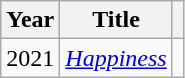<table class="wikitable sortable">
<tr>
<th>Year</th>
<th>Title</th>
<th></th>
</tr>
<tr>
<td>2021</td>
<td><em><a href='#'>Happiness</a></em></td>
<td></td>
</tr>
</table>
